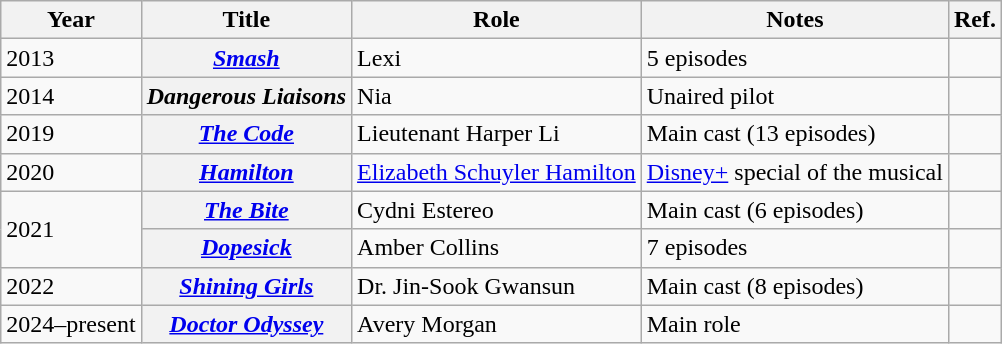<table class="wikitable plainrowheaders sortable">
<tr>
<th scope="col">Year</th>
<th scope="col">Title</th>
<th scope="col">Role</th>
<th class="unsortable">Notes</th>
<th class="unsortable">Ref.</th>
</tr>
<tr>
<td>2013</td>
<th scope="row"><em><a href='#'>Smash</a></em></th>
<td>Lexi</td>
<td>5 episodes</td>
<td></td>
</tr>
<tr>
<td>2014</td>
<th scope="row"><em>Dangerous Liaisons</em></th>
<td>Nia</td>
<td>Unaired pilot</td>
<td></td>
</tr>
<tr>
<td>2019</td>
<th scope="row"><em><a href='#'>The Code</a></em></th>
<td>Lieutenant Harper Li</td>
<td>Main cast (13 episodes)</td>
<td></td>
</tr>
<tr>
<td>2020</td>
<th scope="row"><em><a href='#'>Hamilton</a></em></th>
<td><a href='#'>Elizabeth Schuyler Hamilton</a></td>
<td><a href='#'>Disney+</a> special of the musical</td>
<td></td>
</tr>
<tr>
<td rowspan="2">2021</td>
<th scope="row"><em><a href='#'>The Bite</a></em></th>
<td>Cydni Estereo</td>
<td>Main cast (6 episodes)</td>
<td></td>
</tr>
<tr>
<th scope="row"><em><a href='#'>Dopesick</a></em></th>
<td>Amber Collins</td>
<td>7 episodes</td>
<td></td>
</tr>
<tr>
<td>2022</td>
<th scope="row"><em><a href='#'>Shining Girls</a></em></th>
<td>Dr. Jin-Sook Gwansun</td>
<td>Main cast (8 episodes)</td>
<td></td>
</tr>
<tr>
<td>2024–present</td>
<th scope="row"><em><a href='#'>Doctor Odyssey</a></em></th>
<td>Avery Morgan</td>
<td>Main role</td>
<td></td>
</tr>
</table>
